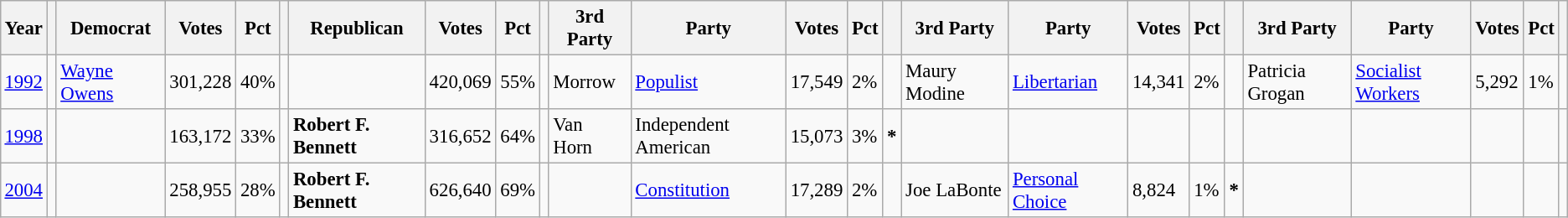<table class="wikitable" style="margin:0.5em ; font-size:95%">
<tr>
<th>Year</th>
<th></th>
<th>Democrat</th>
<th>Votes</th>
<th>Pct</th>
<th></th>
<th>Republican</th>
<th>Votes</th>
<th>Pct</th>
<th></th>
<th>3rd Party</th>
<th>Party</th>
<th>Votes</th>
<th>Pct</th>
<th></th>
<th>3rd Party</th>
<th>Party</th>
<th>Votes</th>
<th>Pct</th>
<th></th>
<th>3rd Party</th>
<th>Party</th>
<th>Votes</th>
<th>Pct</th>
<th></th>
</tr>
<tr>
<td><a href='#'>1992</a></td>
<td></td>
<td><a href='#'>Wayne Owens</a></td>
<td>301,228</td>
<td>40%</td>
<td></td>
<td></td>
<td>420,069</td>
<td>55%</td>
<td></td>
<td> Morrow</td>
<td><a href='#'>Populist</a></td>
<td>17,549</td>
<td>2%</td>
<td></td>
<td>Maury Modine</td>
<td><a href='#'>Libertarian</a></td>
<td>14,341</td>
<td>2%</td>
<td></td>
<td>Patricia Grogan</td>
<td><a href='#'>Socialist Workers</a></td>
<td>5,292</td>
<td>1%</td>
<td></td>
</tr>
<tr>
<td><a href='#'>1998</a></td>
<td></td>
<td></td>
<td>163,172</td>
<td>33%</td>
<td></td>
<td><strong>Robert F. Bennett</strong></td>
<td>316,652</td>
<td>64%</td>
<td></td>
<td> Van Horn</td>
<td>Independent American</td>
<td>15,073</td>
<td>3%</td>
<td><strong>*</strong></td>
<td></td>
<td></td>
<td></td>
<td></td>
<td></td>
<td></td>
<td></td>
<td></td>
<td></td>
<td></td>
</tr>
<tr>
<td><a href='#'>2004</a></td>
<td></td>
<td></td>
<td>258,955</td>
<td>28%</td>
<td></td>
<td><strong>Robert F. Bennett</strong></td>
<td>626,640</td>
<td>69%</td>
<td></td>
<td> </td>
<td><a href='#'>Constitution</a></td>
<td>17,289</td>
<td>2%</td>
<td></td>
<td>Joe LaBonte</td>
<td><a href='#'>Personal Choice</a></td>
<td>8,824</td>
<td>1%</td>
<td><strong>*</strong></td>
<td></td>
<td></td>
<td></td>
<td></td>
<td></td>
</tr>
</table>
